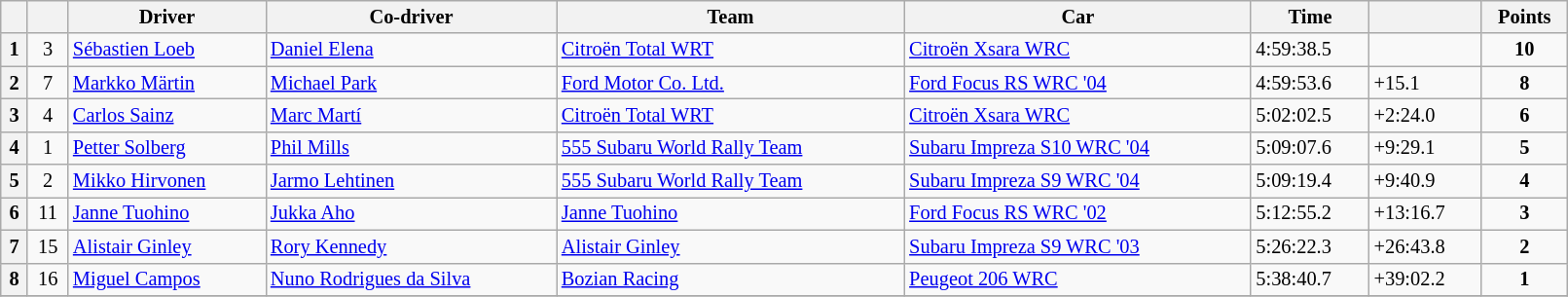<table class="wikitable" width=85% style="font-size: 85%;">
<tr>
<th></th>
<th></th>
<th>Driver</th>
<th>Co-driver</th>
<th>Team</th>
<th>Car</th>
<th>Time</th>
<th></th>
<th>Points</th>
</tr>
<tr>
<th>1</th>
<td align="center">3</td>
<td> <a href='#'>Sébastien Loeb</a></td>
<td> <a href='#'>Daniel Elena</a></td>
<td> <a href='#'>Citroën Total WRT</a></td>
<td><a href='#'>Citroën Xsara WRC</a></td>
<td>4:59:38.5</td>
<td></td>
<td align="center"><strong>10</strong></td>
</tr>
<tr>
<th>2</th>
<td align="center">7</td>
<td> <a href='#'>Markko Märtin</a></td>
<td> <a href='#'>Michael Park</a></td>
<td> <a href='#'>Ford Motor Co. Ltd.</a></td>
<td><a href='#'>Ford Focus RS WRC '04</a></td>
<td>4:59:53.6</td>
<td>+15.1</td>
<td align="center"><strong>8</strong></td>
</tr>
<tr>
<th>3</th>
<td align="center">4</td>
<td> <a href='#'>Carlos Sainz</a></td>
<td> <a href='#'>Marc Martí</a></td>
<td> <a href='#'>Citroën Total WRT</a></td>
<td><a href='#'>Citroën Xsara WRC</a></td>
<td>5:02:02.5</td>
<td>+2:24.0</td>
<td align="center"><strong>6</strong></td>
</tr>
<tr>
<th>4</th>
<td align="center">1</td>
<td> <a href='#'>Petter Solberg</a></td>
<td> <a href='#'>Phil Mills</a></td>
<td> <a href='#'>555 Subaru World Rally Team</a></td>
<td><a href='#'>Subaru Impreza S10 WRC '04</a></td>
<td>5:09:07.6</td>
<td>+9:29.1</td>
<td align="center"><strong>5</strong></td>
</tr>
<tr>
<th>5</th>
<td align="center">2</td>
<td> <a href='#'>Mikko Hirvonen</a></td>
<td> <a href='#'>Jarmo Lehtinen</a></td>
<td> <a href='#'>555 Subaru World Rally Team</a></td>
<td><a href='#'>Subaru Impreza S9 WRC '04</a></td>
<td>5:09:19.4</td>
<td>+9:40.9</td>
<td align="center"><strong>4</strong></td>
</tr>
<tr>
<th>6</th>
<td align="center">11</td>
<td> <a href='#'>Janne Tuohino</a></td>
<td> <a href='#'>Jukka Aho</a></td>
<td> <a href='#'>Janne Tuohino</a></td>
<td><a href='#'>Ford Focus RS WRC '02</a></td>
<td>5:12:55.2</td>
<td>+13:16.7</td>
<td align="center"><strong>3</strong></td>
</tr>
<tr>
<th>7</th>
<td align="center">15</td>
<td> <a href='#'>Alistair Ginley</a></td>
<td> <a href='#'>Rory Kennedy</a></td>
<td> <a href='#'>Alistair Ginley</a></td>
<td><a href='#'>Subaru Impreza S9 WRC '03</a></td>
<td>5:26:22.3</td>
<td>+26:43.8</td>
<td align="center"><strong>2</strong></td>
</tr>
<tr>
<th>8</th>
<td align="center">16</td>
<td> <a href='#'>Miguel Campos</a></td>
<td> <a href='#'>Nuno Rodrigues da Silva</a></td>
<td> <a href='#'>Bozian Racing</a></td>
<td><a href='#'>Peugeot 206 WRC</a></td>
<td>5:38:40.7</td>
<td>+39:02.2</td>
<td align="center"><strong>1</strong></td>
</tr>
<tr>
</tr>
</table>
